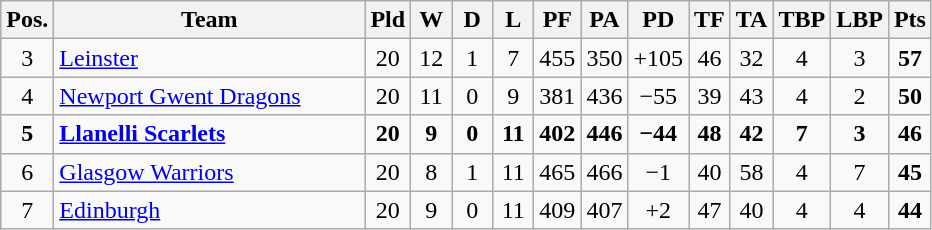<table class="wikitable" style="text-align:center">
<tr>
<th width="20">Pos.</th>
<th width="200">Team</th>
<th width="20">Pld</th>
<th width="20">W</th>
<th width="20">D</th>
<th width="20">L</th>
<th width="20">PF</th>
<th width="20">PA</th>
<th width="20">PD</th>
<th width="20">TF</th>
<th width="20">TA</th>
<th width="20">TBP</th>
<th width="20">LBP</th>
<th width="20">Pts</th>
</tr>
<tr>
<td>3</td>
<td align=left> <a href='#'>Leinster</a></td>
<td>20</td>
<td>12</td>
<td>1</td>
<td>7</td>
<td>455</td>
<td>350</td>
<td>+105</td>
<td>46</td>
<td>32</td>
<td>4</td>
<td>3</td>
<td><strong>57</strong></td>
</tr>
<tr>
<td>4</td>
<td align=left> <a href='#'>Newport Gwent Dragons</a></td>
<td>20</td>
<td>11</td>
<td>0</td>
<td>9</td>
<td>381</td>
<td>436</td>
<td>−55</td>
<td>39</td>
<td>43</td>
<td>4</td>
<td>2</td>
<td><strong>50</strong></td>
</tr>
<tr>
<td><strong>5</strong></td>
<td align=left> <strong><a href='#'>Llanelli Scarlets</a></strong></td>
<td><strong>20</strong></td>
<td><strong>9</strong></td>
<td><strong>0</strong></td>
<td><strong>11</strong></td>
<td><strong>402</strong></td>
<td><strong>446</strong></td>
<td><strong>−44</strong></td>
<td><strong>48</strong></td>
<td><strong>42</strong></td>
<td><strong>7</strong></td>
<td><strong>3</strong></td>
<td><strong>46</strong></td>
</tr>
<tr>
<td>6</td>
<td align=left> <a href='#'>Glasgow Warriors</a></td>
<td>20</td>
<td>8</td>
<td>1</td>
<td>11</td>
<td>465</td>
<td>466</td>
<td>−1</td>
<td>40</td>
<td>58</td>
<td>4</td>
<td>7</td>
<td><strong>45</strong></td>
</tr>
<tr>
<td>7</td>
<td align=left> <a href='#'>Edinburgh</a></td>
<td>20</td>
<td>9</td>
<td>0</td>
<td>11</td>
<td>409</td>
<td>407</td>
<td>+2</td>
<td>47</td>
<td>40</td>
<td>4</td>
<td>4</td>
<td><strong>44</strong></td>
</tr>
</table>
